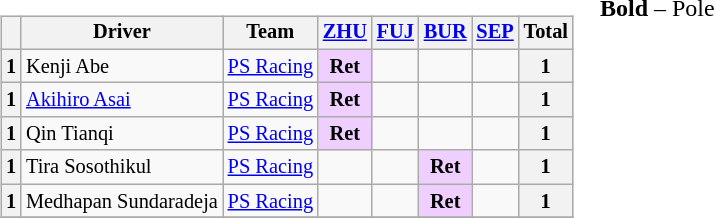<table>
<tr>
<td valign="top"><br><table class="wikitable" style="font-size: 85%; text-align:center;">
<tr>
<th></th>
<th>Driver</th>
<th>Team</th>
<th><a href='#'>ZHU</a><br></th>
<th><a href='#'>FUJ</a><br></th>
<th><a href='#'>BUR</a><br></th>
<th><a href='#'>SEP</a><br></th>
<th>Total</th>
</tr>
<tr>
<th>1</th>
<td align=left> Kenji Abe</td>
<td align=left> <a href='#'>PS Racing</a></td>
<td style="background:#efcfff;"><strong>Ret</strong></td>
<td></td>
<td></td>
<td></td>
<th>1</th>
</tr>
<tr>
<th>1</th>
<td align=left> <a href='#'>Akihiro Asai</a></td>
<td align=left> <a href='#'>PS Racing</a></td>
<td style="background:#efcfff;"><strong>Ret</strong></td>
<td></td>
<td></td>
<td></td>
<th>1</th>
</tr>
<tr>
<th>1</th>
<td align=left> Qin Tianqi</td>
<td align=left> <a href='#'>PS Racing</a></td>
<td style="background:#efcfff;"><strong>Ret</strong></td>
<td></td>
<td></td>
<td></td>
<th>1</th>
</tr>
<tr>
<th>1</th>
<td align=left> Tira Sosothikul</td>
<td align=left> <a href='#'>PS Racing</a></td>
<td></td>
<td></td>
<td style="background:#efcfff;"><strong>Ret</strong></td>
<td></td>
<th>1</th>
</tr>
<tr>
<th>1</th>
<td align=left> Medhapan Sundaradeja</td>
<td align=left> <a href='#'>PS Racing</a></td>
<td></td>
<td></td>
<td style="background:#efcfff;"><strong>Ret</strong></td>
<td></td>
<th>1</th>
</tr>
<tr>
</tr>
</table>
</td>
<td valign="top"><br>
<span><strong>Bold</strong> – Pole<br></span></td>
</tr>
</table>
